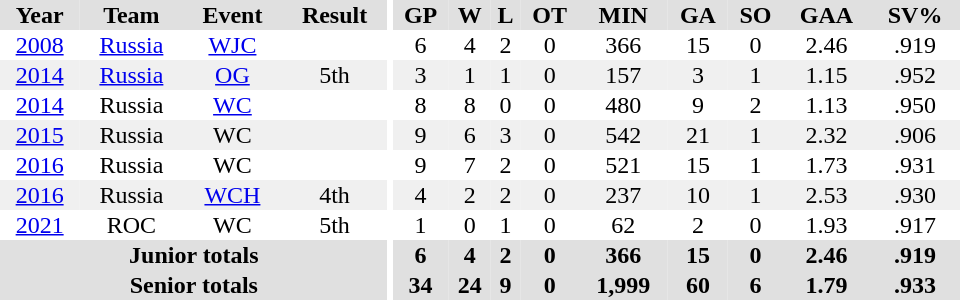<table border="0" cellpadding="1" cellspacing="0" ID="Table3" style="text-align:center; width:40em;">
<tr bgcolor="#e0e0e0">
<th>Year</th>
<th>Team</th>
<th>Event</th>
<th>Result</th>
<th rowspan="99" bgcolor="#ffffff"></th>
<th>GP</th>
<th>W</th>
<th>L</th>
<th>OT</th>
<th>MIN</th>
<th>GA</th>
<th>SO</th>
<th>GAA</th>
<th>SV%</th>
</tr>
<tr>
<td><a href='#'>2008</a></td>
<td><a href='#'>Russia</a></td>
<td><a href='#'>WJC</a></td>
<td></td>
<td>6</td>
<td>4</td>
<td>2</td>
<td>0</td>
<td>366</td>
<td>15</td>
<td>0</td>
<td>2.46</td>
<td>.919</td>
</tr>
<tr bgcolor="#f0f0f0">
<td><a href='#'>2014</a></td>
<td><a href='#'>Russia</a></td>
<td><a href='#'>OG</a></td>
<td>5th</td>
<td>3</td>
<td>1</td>
<td>1</td>
<td>0</td>
<td>157</td>
<td>3</td>
<td>1</td>
<td>1.15</td>
<td>.952</td>
</tr>
<tr>
<td><a href='#'>2014</a></td>
<td>Russia</td>
<td><a href='#'>WC</a></td>
<td></td>
<td>8</td>
<td>8</td>
<td>0</td>
<td>0</td>
<td>480</td>
<td>9</td>
<td>2</td>
<td>1.13</td>
<td>.950</td>
</tr>
<tr bgcolor="#f0f0f0">
<td><a href='#'>2015</a></td>
<td>Russia</td>
<td>WC</td>
<td></td>
<td>9</td>
<td>6</td>
<td>3</td>
<td>0</td>
<td>542</td>
<td>21</td>
<td>1</td>
<td>2.32</td>
<td>.906</td>
</tr>
<tr>
<td><a href='#'>2016</a></td>
<td>Russia</td>
<td>WC</td>
<td></td>
<td>9</td>
<td>7</td>
<td>2</td>
<td>0</td>
<td>521</td>
<td>15</td>
<td>1</td>
<td>1.73</td>
<td>.931</td>
</tr>
<tr bgcolor="#f0f0f0">
<td><a href='#'>2016</a></td>
<td>Russia</td>
<td><a href='#'>WCH</a></td>
<td>4th</td>
<td>4</td>
<td>2</td>
<td>2</td>
<td>0</td>
<td>237</td>
<td>10</td>
<td>1</td>
<td>2.53</td>
<td>.930</td>
</tr>
<tr>
<td><a href='#'>2021</a></td>
<td>ROC</td>
<td>WC</td>
<td>5th</td>
<td>1</td>
<td>0</td>
<td>1</td>
<td>0</td>
<td>62</td>
<td>2</td>
<td>0</td>
<td>1.93</td>
<td>.917</td>
</tr>
<tr bgcolor="#e0e0e0">
<th colspan="4">Junior totals</th>
<th>6</th>
<th>4</th>
<th>2</th>
<th>0</th>
<th>366</th>
<th>15</th>
<th>0</th>
<th>2.46</th>
<th>.919</th>
</tr>
<tr bgcolor="#e0e0e0">
<th colspan="4">Senior totals</th>
<th>34</th>
<th>24</th>
<th>9</th>
<th>0</th>
<th>1,999</th>
<th>60</th>
<th>6</th>
<th>1.79</th>
<th>.933</th>
</tr>
</table>
